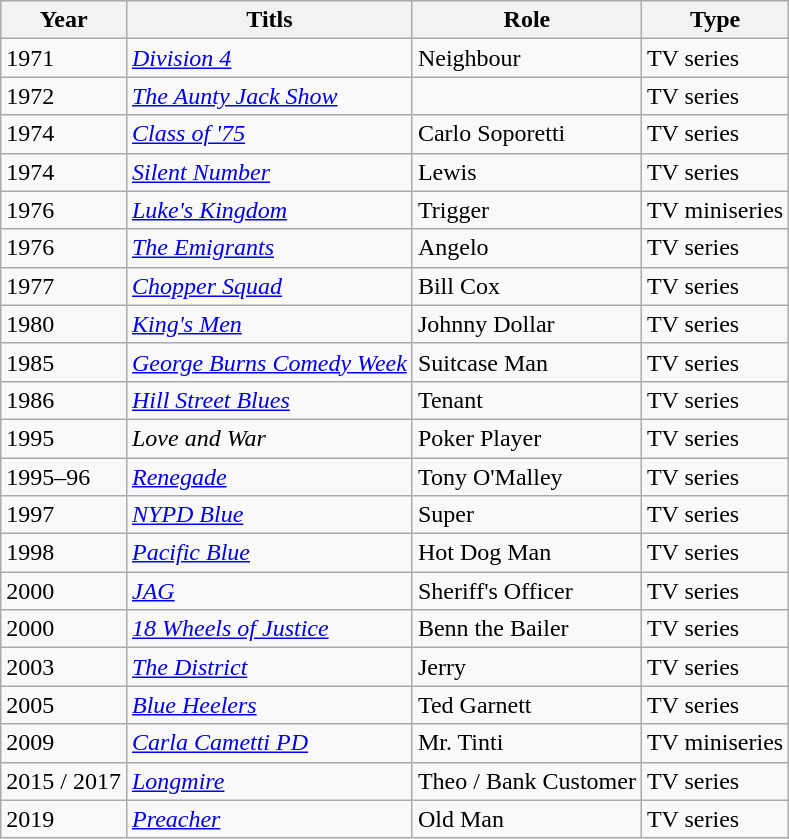<table class="wikitable">
<tr>
<th>Year</th>
<th>Titls</th>
<th>Role</th>
<th>Type</th>
</tr>
<tr>
<td>1971</td>
<td><em><a href='#'>Division 4</a></em></td>
<td>Neighbour</td>
<td>TV series</td>
</tr>
<tr>
<td>1972</td>
<td><em><a href='#'>The Aunty Jack Show</a></em></td>
<td></td>
<td>TV series</td>
</tr>
<tr>
<td>1974</td>
<td><em><a href='#'>Class of '75</a></em></td>
<td>Carlo Soporetti</td>
<td>TV series</td>
</tr>
<tr>
<td>1974</td>
<td><em><a href='#'>Silent Number</a></em></td>
<td>Lewis</td>
<td>TV series</td>
</tr>
<tr>
<td>1976</td>
<td><em><a href='#'>Luke's Kingdom</a></em></td>
<td>Trigger</td>
<td>TV miniseries</td>
</tr>
<tr>
<td>1976</td>
<td><em><a href='#'>The Emigrants</a></em></td>
<td>Angelo</td>
<td>TV series</td>
</tr>
<tr>
<td>1977</td>
<td><em><a href='#'>Chopper Squad</a></em></td>
<td>Bill Cox</td>
<td>TV series</td>
</tr>
<tr>
<td>1980</td>
<td><em><a href='#'>King's Men</a></em></td>
<td>Johnny Dollar</td>
<td>TV series</td>
</tr>
<tr>
<td>1985</td>
<td><em><a href='#'>George Burns Comedy Week</a></em></td>
<td>Suitcase Man</td>
<td>TV series</td>
</tr>
<tr>
<td>1986</td>
<td><em><a href='#'>Hill Street Blues</a></em></td>
<td>Tenant</td>
<td>TV series</td>
</tr>
<tr>
<td>1995</td>
<td><em>Love and War</em></td>
<td>Poker Player</td>
<td>TV series</td>
</tr>
<tr>
<td>1995–96</td>
<td><em><a href='#'>Renegade</a></em></td>
<td>Tony O'Malley</td>
<td>TV series</td>
</tr>
<tr>
<td>1997</td>
<td><em><a href='#'>NYPD Blue</a></em></td>
<td>Super</td>
<td>TV series</td>
</tr>
<tr>
<td>1998</td>
<td><em><a href='#'>Pacific Blue</a></em></td>
<td>Hot Dog Man</td>
<td>TV series</td>
</tr>
<tr>
<td>2000</td>
<td><em><a href='#'>JAG</a></em></td>
<td>Sheriff's Officer</td>
<td>TV series</td>
</tr>
<tr>
<td>2000</td>
<td><em><a href='#'>18 Wheels of Justice</a></em></td>
<td>Benn the Bailer</td>
<td>TV series</td>
</tr>
<tr>
<td>2003</td>
<td><em><a href='#'>The District</a></em></td>
<td>Jerry</td>
<td>TV series</td>
</tr>
<tr>
<td>2005</td>
<td><em><a href='#'>Blue Heelers</a></em></td>
<td>Ted Garnett</td>
<td>TV series</td>
</tr>
<tr>
<td>2009</td>
<td><em><a href='#'>Carla Cametti PD</a></em></td>
<td>Mr. Tinti</td>
<td>TV miniseries</td>
</tr>
<tr>
<td>2015 / 2017</td>
<td><em><a href='#'>Longmire</a></em></td>
<td>Theo / Bank Customer</td>
<td>TV series</td>
</tr>
<tr>
<td>2019</td>
<td><em><a href='#'>Preacher</a></em></td>
<td>Old Man</td>
<td>TV series</td>
</tr>
</table>
